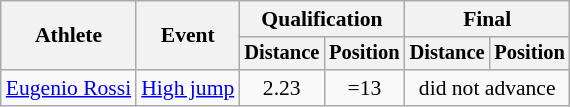<table class=wikitable style="font-size:90%">
<tr>
<th rowspan="2">Athlete</th>
<th rowspan="2">Event</th>
<th colspan="2">Qualification</th>
<th colspan="2">Final</th>
</tr>
<tr style="font-size:95%">
<th>Distance</th>
<th>Position</th>
<th>Distance</th>
<th>Position</th>
</tr>
<tr align=center>
<td align=left><a href='#'>Eugenio Rossi</a></td>
<td align=left><a href='#'>High jump</a></td>
<td>2.23</td>
<td>=13</td>
<td colspan=2>did not advance</td>
</tr>
</table>
